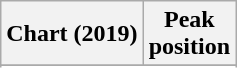<table class="wikitable plainrowheaders sortable" style="text-align:center;">
<tr>
<th scope="col">Chart (2019)</th>
<th scope="col">Peak <br>position</th>
</tr>
<tr>
</tr>
<tr>
</tr>
</table>
